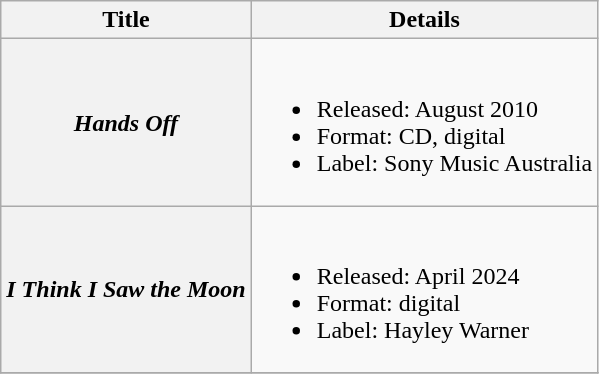<table class="wikitable plainrowheaders">
<tr>
<th>Title</th>
<th>Details</th>
</tr>
<tr>
<th scope="row"><em>Hands Off</em></th>
<td><br><ul><li>Released: August 2010</li><li>Format: CD, digital</li><li>Label: Sony Music Australia</li></ul></td>
</tr>
<tr>
<th scope="row"><em>I Think I Saw the Moon</em></th>
<td><br><ul><li>Released: April 2024</li><li>Format: digital</li><li>Label: Hayley Warner</li></ul></td>
</tr>
<tr>
</tr>
</table>
